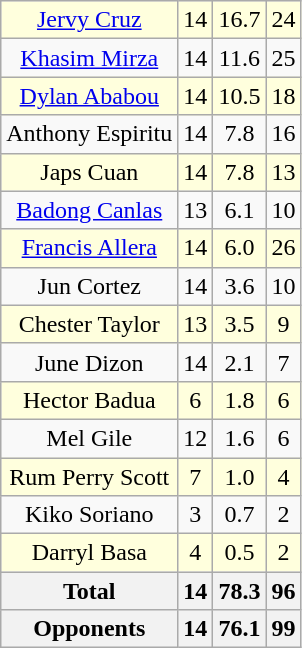<table class=wikitable font-size:95%>
<tr align=center bgcolor=#ffffdd>
<td><a href='#'>Jervy Cruz</a></td>
<td>14</td>
<td style=>16.7</td>
<td>24</td>
</tr>
<tr align="center">
<td><a href='#'>Khasim Mirza</a></td>
<td>14</td>
<td>11.6</td>
<td>25</td>
</tr>
<tr align=center bgcolor=#ffffdd>
<td><a href='#'>Dylan Ababou</a></td>
<td>14</td>
<td>10.5</td>
<td>18</td>
</tr>
<tr align="center">
<td>Anthony Espiritu</td>
<td>14</td>
<td>7.8</td>
<td>16</td>
</tr>
<tr align=center bgcolor=#ffffdd>
<td>Japs Cuan</td>
<td>14</td>
<td>7.8</td>
<td>13</td>
</tr>
<tr align=center>
<td><a href='#'>Badong Canlas</a></td>
<td>13</td>
<td>6.1</td>
<td>10</td>
</tr>
<tr align=center bgcolor=#ffffdd>
<td><a href='#'>Francis Allera</a></td>
<td>14</td>
<td>6.0</td>
<td style=>26</td>
</tr>
<tr align=center>
<td>Jun Cortez</td>
<td>14</td>
<td>3.6</td>
<td>10</td>
</tr>
<tr align=center bgcolor=#ffffdd>
<td>Chester Taylor</td>
<td>13</td>
<td>3.5</td>
<td>9</td>
</tr>
<tr align=center>
<td>June Dizon</td>
<td>14</td>
<td>2.1</td>
<td>7</td>
</tr>
<tr align=center bgcolor=#ffffdd>
<td>Hector Badua</td>
<td>6</td>
<td>1.8</td>
<td>6</td>
</tr>
<tr align=center>
<td>Mel Gile</td>
<td>12</td>
<td>1.6</td>
<td>6</td>
</tr>
<tr align=center bgcolor=#ffffdd>
<td>Rum Perry Scott</td>
<td>7</td>
<td>1.0</td>
<td>4</td>
</tr>
<tr align=center>
<td>Kiko Soriano</td>
<td>3</td>
<td>0.7</td>
<td>2</td>
</tr>
<tr align=center bgcolor=#ffffdd>
<td>Darryl Basa</td>
<td>4</td>
<td>0.5</td>
<td>2</td>
</tr>
<tr class=sortbottom>
<th>Total</th>
<th>14</th>
<th>78.3</th>
<th>96</th>
</tr>
<tr class=sortbottom>
<th>Opponents</th>
<th>14</th>
<th>76.1</th>
<th>99</th>
</tr>
</table>
